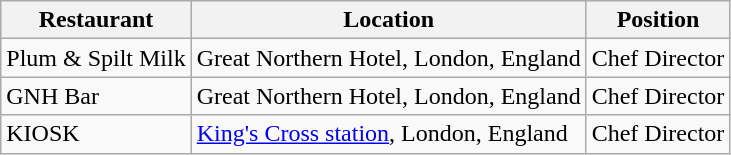<table class="wikitable sortable">
<tr>
<th>Restaurant</th>
<th>Location</th>
<th>Position</th>
</tr>
<tr>
<td>Plum & Spilt Milk</td>
<td>Great Northern Hotel, London, England</td>
<td style="text-align: center;">Chef Director</td>
</tr>
<tr>
<td>GNH Bar</td>
<td>Great Northern Hotel, London, England</td>
<td style="text-align: center;">Chef Director</td>
</tr>
<tr>
<td>KIOSK</td>
<td><a href='#'>King's Cross station</a>, London, England</td>
<td style="text-align: center;">Chef Director</td>
</tr>
</table>
